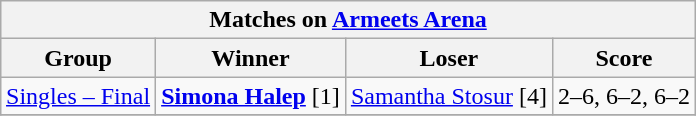<table class="wikitable collapsible uncollapsed" border=1 style="margin:1em auto;">
<tr>
<th colspan=4><strong>Matches on <a href='#'>Armeets Arena</a></strong></th>
</tr>
<tr>
<th>Group</th>
<th>Winner</th>
<th>Loser</th>
<th>Score</th>
</tr>
<tr>
<td><a href='#'>Singles – Final</a></td>
<td> <strong><a href='#'>Simona Halep</a></strong> [1]</td>
<td> <a href='#'>Samantha Stosur</a> [4]</td>
<td>2–6, 6–2, 6–2</td>
</tr>
<tr>
</tr>
</table>
